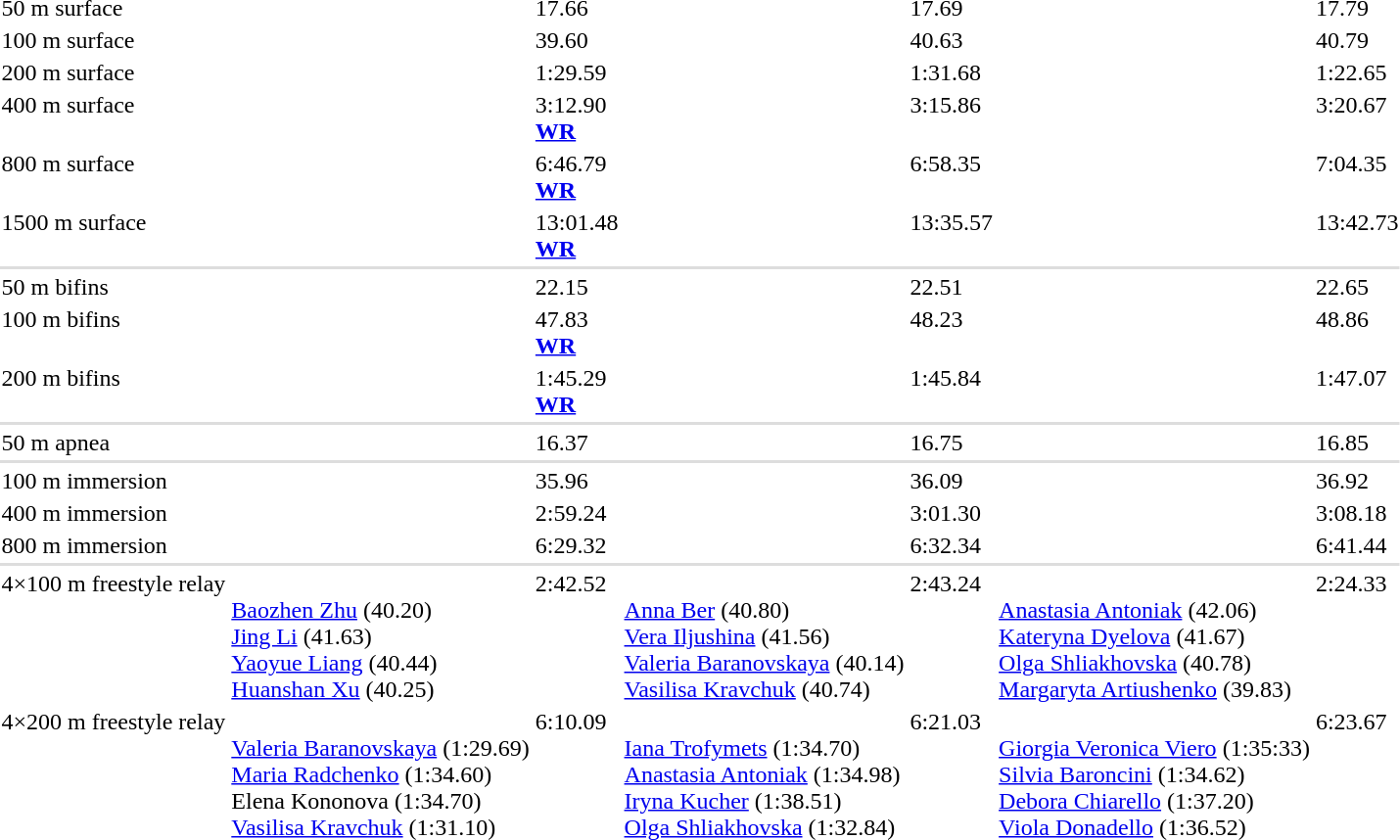<table>
<tr valign="top">
<td>50 m surface</td>
<td></td>
<td>17.66</td>
<td></td>
<td>17.69</td>
<td></td>
<td>17.79</td>
</tr>
<tr valign="top">
<td>100 m surface</td>
<td></td>
<td>39.60</td>
<td></td>
<td>40.63</td>
<td></td>
<td>40.79</td>
</tr>
<tr valign="top">
<td>200 m surface</td>
<td></td>
<td>1:29.59</td>
<td></td>
<td>1:31.68</td>
<td></td>
<td>1:22.65</td>
</tr>
<tr valign="top">
<td>400 m surface</td>
<td></td>
<td>3:12.90 <br> <strong><a href='#'>WR</a></strong></td>
<td></td>
<td>3:15.86</td>
<td></td>
<td>3:20.67</td>
</tr>
<tr valign="top">
<td>800 m surface</td>
<td></td>
<td>6:46.79 <br> <strong><a href='#'>WR</a></strong></td>
<td></td>
<td>6:58.35</td>
<td></td>
<td>7:04.35</td>
</tr>
<tr valign="top">
<td>1500 m surface</td>
<td></td>
<td>13:01.48 <br> <strong><a href='#'>WR</a></strong></td>
<td></td>
<td>13:35.57</td>
<td></td>
<td>13:42.73</td>
</tr>
<tr bgcolor=#DDDDDD>
<td colspan=7></td>
</tr>
<tr valign="top">
<td>50 m bifins</td>
<td></td>
<td>22.15</td>
<td></td>
<td>22.51</td>
<td></td>
<td>22.65</td>
</tr>
<tr valign="top">
<td>100 m bifins</td>
<td></td>
<td>47.83 <br> <strong><a href='#'>WR</a></strong></td>
<td></td>
<td>48.23</td>
<td></td>
<td>48.86</td>
</tr>
<tr valign="top">
<td>200 m bifins</td>
<td></td>
<td>1:45.29 <br> <strong><a href='#'>WR</a></strong></td>
<td></td>
<td>1:45.84</td>
<td></td>
<td>1:47.07</td>
</tr>
<tr bgcolor=#DDDDDD>
<td colspan=7></td>
</tr>
<tr valign="top">
<td>50 m apnea</td>
<td></td>
<td>16.37</td>
<td></td>
<td>16.75</td>
<td></td>
<td>16.85</td>
</tr>
<tr bgcolor=#DDDDDD>
<td colspan=7></td>
</tr>
<tr valign="top">
<td>100 m immersion</td>
<td></td>
<td>35.96</td>
<td></td>
<td>36.09</td>
<td></td>
<td>36.92</td>
</tr>
<tr valign="top">
<td>400 m immersion</td>
<td></td>
<td>2:59.24</td>
<td></td>
<td>3:01.30</td>
<td></td>
<td>3:08.18</td>
</tr>
<tr valign="top">
<td>800 m immersion</td>
<td></td>
<td>6:29.32</td>
<td></td>
<td>6:32.34</td>
<td></td>
<td>6:41.44</td>
</tr>
<tr bgcolor=#DDDDDD>
<td colspan=7></td>
</tr>
<tr valign="top">
<td>4×100 m freestyle relay</td>
<td><br><a href='#'>Baozhen Zhu</a> (40.20)<br><a href='#'>Jing Li</a> (41.63)<br><a href='#'>Yaoyue Liang</a> (40.44)<br><a href='#'>Huanshan Xu</a> (40.25)</td>
<td>2:42.52</td>
<td><br><a href='#'>Anna Ber</a> (40.80)<br><a href='#'>Vera Iljushina</a> (41.56)<br><a href='#'>Valeria Baranovskaya</a> (40.14)<br><a href='#'>Vasilisa Kravchuk</a> (40.74)</td>
<td>2:43.24</td>
<td><br><a href='#'>Anastasia Antoniak</a> (42.06)<br><a href='#'>Kateryna Dyelova</a> (41.67)<br><a href='#'>Olga Shliakhovska</a> (40.78)<br><a href='#'>Margaryta Artiushenko</a> (39.83)</td>
<td>2:24.33</td>
</tr>
<tr valign="top">
<td>4×200 m freestyle relay</td>
<td><br><a href='#'>Valeria Baranovskaya</a> (1:29.69)<br><a href='#'>Maria Radchenko</a> (1:34.60)<br>Elena Kononova (1:34.70)<br><a href='#'>Vasilisa Kravchuk</a> (1:31.10)</td>
<td>6:10.09</td>
<td><br><a href='#'>Iana Trofymets</a> (1:34.70)<br><a href='#'>Anastasia Antoniak</a> (1:34.98)<br><a href='#'>Iryna Kucher</a> (1:38.51)<br><a href='#'>Olga Shliakhovska</a> (1:32.84)</td>
<td>6:21.03</td>
<td><br><a href='#'>Giorgia Veronica Viero</a> (1:35:33)<br><a href='#'>Silvia Baroncini</a> (1:34.62)<br><a href='#'>Debora Chiarello</a> (1:37.20)<br><a href='#'>Viola Donadello</a> (1:36.52)</td>
<td>6:23.67</td>
</tr>
<tr valign="top">
</tr>
<tr bgcolor= e8e8e8>
</tr>
</table>
